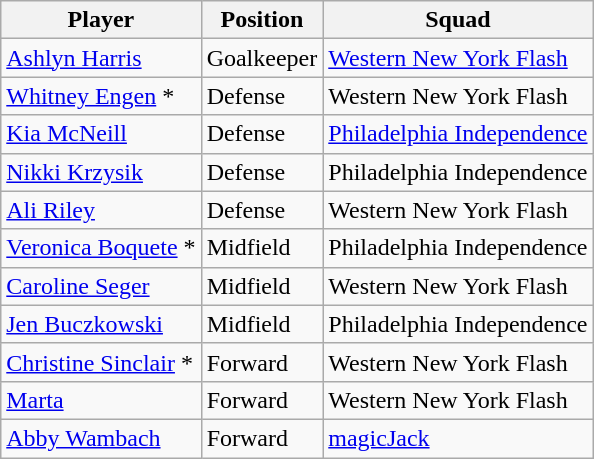<table class="wikitable">
<tr>
<th>Player</th>
<th>Position</th>
<th>Squad</th>
</tr>
<tr>
<td><a href='#'>Ashlyn Harris</a></td>
<td>Goalkeeper</td>
<td><a href='#'>Western New York Flash</a></td>
</tr>
<tr>
<td><a href='#'>Whitney Engen</a> *</td>
<td>Defense</td>
<td>Western New York Flash</td>
</tr>
<tr>
<td><a href='#'>Kia McNeill</a></td>
<td>Defense</td>
<td><a href='#'>Philadelphia Independence</a></td>
</tr>
<tr>
<td><a href='#'>Nikki Krzysik</a></td>
<td>Defense</td>
<td>Philadelphia Independence</td>
</tr>
<tr>
<td><a href='#'>Ali Riley</a></td>
<td>Defense</td>
<td>Western New York Flash</td>
</tr>
<tr>
<td><a href='#'>Veronica Boquete</a> *</td>
<td>Midfield</td>
<td>Philadelphia Independence</td>
</tr>
<tr>
<td><a href='#'>Caroline Seger</a></td>
<td>Midfield</td>
<td>Western New York Flash</td>
</tr>
<tr>
<td><a href='#'>Jen Buczkowski</a></td>
<td>Midfield</td>
<td>Philadelphia Independence</td>
</tr>
<tr>
<td><a href='#'>Christine Sinclair</a> *</td>
<td>Forward</td>
<td>Western New York Flash</td>
</tr>
<tr>
<td><a href='#'>Marta</a></td>
<td>Forward</td>
<td>Western New York Flash</td>
</tr>
<tr>
<td><a href='#'>Abby Wambach</a></td>
<td>Forward</td>
<td><a href='#'>magicJack</a></td>
</tr>
</table>
